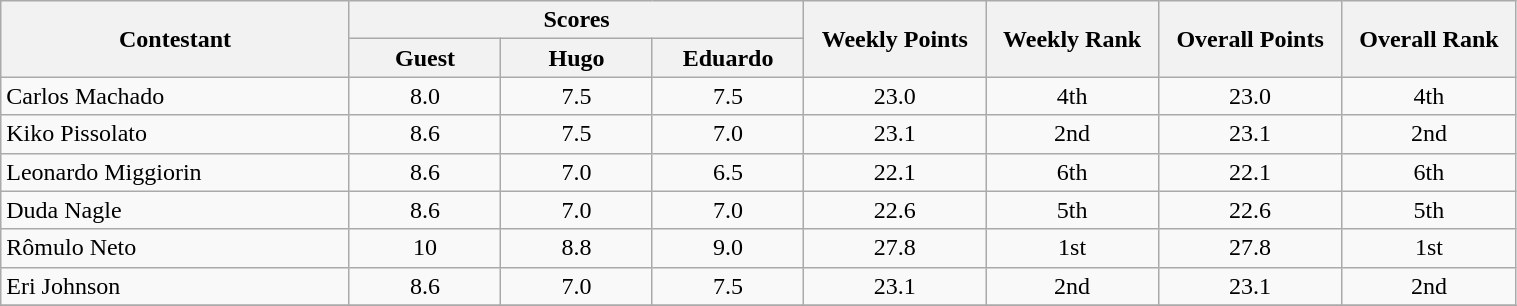<table class="wikitable" style="text-align:center; width:80%;">
<tr>
<th style="width:23%;" rowspan="2">Contestant</th>
<th colspan="3">Scores</th>
<th rowspan="2">Weekly Points</th>
<th rowspan="2">Weekly Rank</th>
<th rowspan="2">Overall Points</th>
<th rowspan="2">Overall Rank</th>
</tr>
<tr>
<th style="width:10%;">Guest</th>
<th style="width:10%;">Hugo</th>
<th style="width:10%;">Eduardo</th>
</tr>
<tr>
<td align="left">Carlos Machado</td>
<td>8.0</td>
<td>7.5</td>
<td>7.5</td>
<td>23.0</td>
<td>4th</td>
<td>23.0</td>
<td>4th</td>
</tr>
<tr>
<td align="left">Kiko Pissolato</td>
<td>8.6</td>
<td>7.5</td>
<td>7.0</td>
<td>23.1</td>
<td>2nd</td>
<td>23.1</td>
<td>2nd</td>
</tr>
<tr>
<td align="left">Leonardo Miggiorin</td>
<td>8.6</td>
<td>7.0</td>
<td>6.5</td>
<td>22.1</td>
<td>6th</td>
<td>22.1</td>
<td>6th</td>
</tr>
<tr>
<td align="left">Duda Nagle</td>
<td>8.6</td>
<td>7.0</td>
<td>7.0</td>
<td>22.6</td>
<td>5th</td>
<td>22.6</td>
<td>5th</td>
</tr>
<tr>
<td align="left">Rômulo Neto</td>
<td>10</td>
<td>8.8</td>
<td>9.0</td>
<td>27.8</td>
<td>1st</td>
<td>27.8</td>
<td>1st</td>
</tr>
<tr>
<td align="left">Eri Johnson</td>
<td>8.6</td>
<td>7.0</td>
<td>7.5</td>
<td>23.1</td>
<td>2nd</td>
<td>23.1</td>
<td>2nd</td>
</tr>
<tr>
</tr>
</table>
